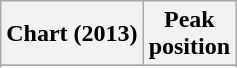<table class="wikitable sortable plainrowheaders">
<tr>
<th scope="col">Chart (2013)</th>
<th scope="col">Peak<br>position</th>
</tr>
<tr>
</tr>
<tr>
</tr>
</table>
